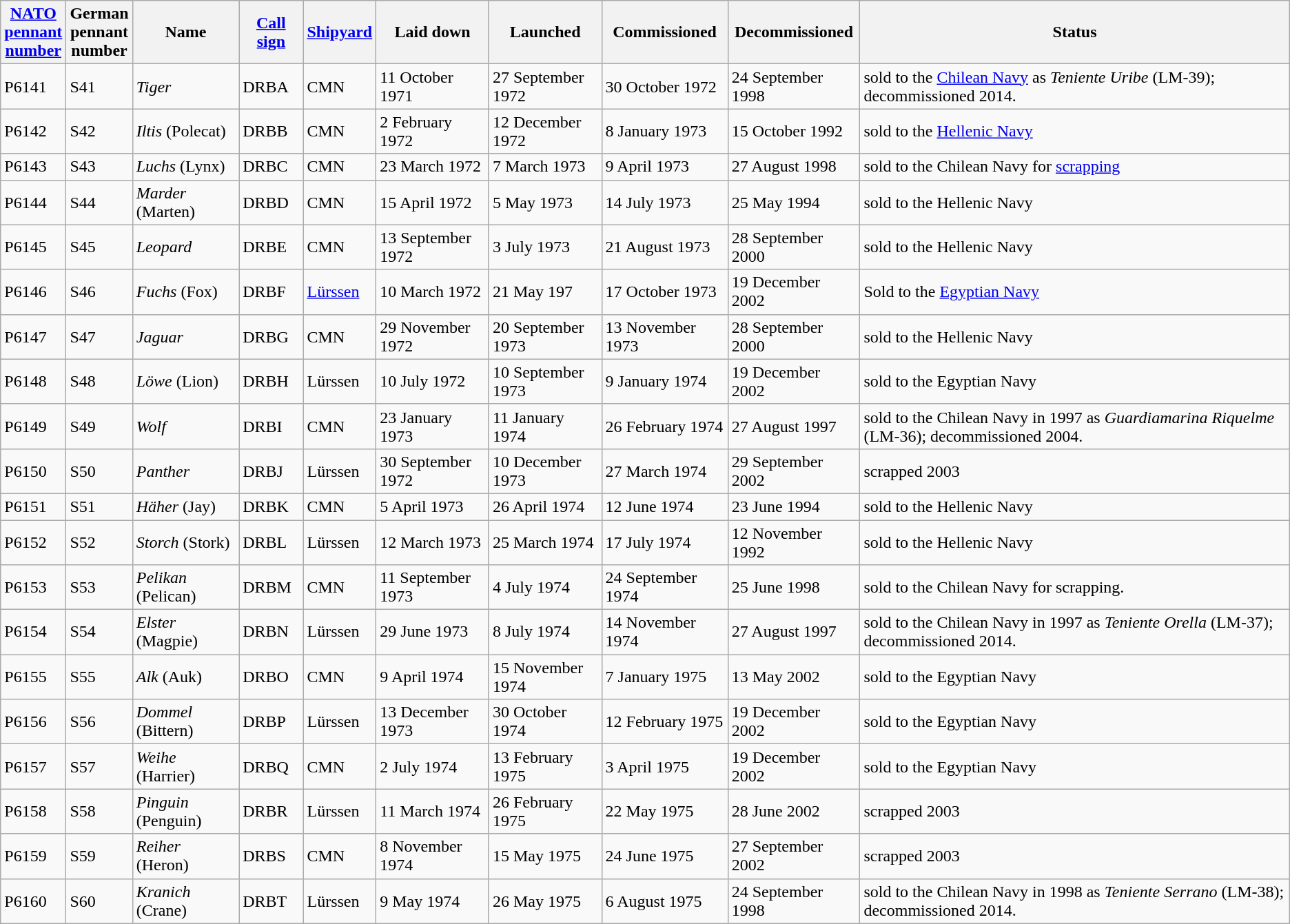<table class="wikitable">
<tr>
<th><a href='#'>NATO</a><br><a href='#'>pennant<br>number</a></th>
<th>German<br>pennant<br>number</th>
<th>Name</th>
<th><a href='#'>Call sign</a></th>
<th><a href='#'>Shipyard</a></th>
<th>Laid down</th>
<th>Launched</th>
<th>Commissioned</th>
<th>Decommissioned</th>
<th>Status</th>
</tr>
<tr>
<td>P6141</td>
<td>S41</td>
<td><em>Tiger</em></td>
<td>DRBA</td>
<td>CMN</td>
<td>11 October 1971</td>
<td>27 September 1972</td>
<td>30 October 1972</td>
<td>24 September 1998</td>
<td>sold to the <a href='#'>Chilean Navy</a> as <em>Teniente Uribe</em> (LM-39); decommissioned 2014.</td>
</tr>
<tr>
<td>P6142</td>
<td>S42</td>
<td><em>Iltis</em> (Polecat)</td>
<td>DRBB</td>
<td>CMN</td>
<td>2 February 1972</td>
<td>12 December 1972</td>
<td>8 January 1973</td>
<td>15 October 1992</td>
<td>sold to the <a href='#'>Hellenic Navy</a></td>
</tr>
<tr>
<td>P6143</td>
<td>S43</td>
<td><em>Luchs</em> (Lynx)</td>
<td>DRBC</td>
<td>CMN</td>
<td>23 March 1972</td>
<td>7 March 1973</td>
<td>9 April 1973</td>
<td>27 August 1998</td>
<td>sold to the Chilean Navy for <a href='#'>scrapping</a></td>
</tr>
<tr>
<td>P6144</td>
<td>S44</td>
<td><em>Marder</em> (Marten)</td>
<td>DRBD</td>
<td>CMN</td>
<td>15 April 1972</td>
<td>5 May 1973</td>
<td>14 July 1973</td>
<td>25 May 1994</td>
<td>sold to the Hellenic Navy</td>
</tr>
<tr>
<td>P6145</td>
<td>S45</td>
<td><em>Leopard</em></td>
<td>DRBE</td>
<td>CMN</td>
<td>13 September 1972</td>
<td>3 July 1973</td>
<td>21 August 1973</td>
<td>28 September 2000</td>
<td>sold to the Hellenic Navy</td>
</tr>
<tr>
<td>P6146</td>
<td>S46</td>
<td><em>Fuchs</em> (Fox)</td>
<td>DRBF</td>
<td><a href='#'>Lürssen</a></td>
<td>10 March 1972</td>
<td>21 May 197</td>
<td>17 October 1973</td>
<td>19 December 2002</td>
<td>Sold to the <a href='#'>Egyptian Navy</a></td>
</tr>
<tr>
<td>P6147</td>
<td>S47</td>
<td><em>Jaguar</em></td>
<td>DRBG</td>
<td>CMN</td>
<td>29 November 1972</td>
<td>20 September 1973</td>
<td>13 November 1973</td>
<td>28 September 2000</td>
<td>sold to the Hellenic Navy</td>
</tr>
<tr>
<td>P6148</td>
<td>S48</td>
<td><em>Löwe</em> (Lion)</td>
<td>DRBH</td>
<td>Lürssen</td>
<td>10 July 1972</td>
<td>10 September 1973</td>
<td>9 January 1974</td>
<td>19 December 2002</td>
<td>sold to the Egyptian Navy</td>
</tr>
<tr>
<td>P6149</td>
<td>S49</td>
<td><em>Wolf</em></td>
<td>DRBI</td>
<td>CMN</td>
<td>23 January 1973</td>
<td>11 January 1974</td>
<td>26 February 1974</td>
<td>27 August 1997</td>
<td>sold to the Chilean Navy in 1997 as <em>Guardiamarina Riquelme</em> (LM-36); decommissioned 2004.</td>
</tr>
<tr>
<td>P6150</td>
<td>S50</td>
<td><em>Panther</em></td>
<td>DRBJ</td>
<td>Lürssen</td>
<td>30 September 1972</td>
<td>10 December 1973</td>
<td>27 March 1974</td>
<td>29 September 2002</td>
<td>scrapped 2003</td>
</tr>
<tr>
<td>P6151</td>
<td>S51</td>
<td><em>Häher</em> (Jay)</td>
<td>DRBK</td>
<td>CMN</td>
<td>5 April 1973</td>
<td>26 April 1974</td>
<td>12 June 1974</td>
<td>23 June 1994</td>
<td>sold to the Hellenic Navy</td>
</tr>
<tr>
<td>P6152</td>
<td>S52</td>
<td><em>Storch</em> (Stork)</td>
<td>DRBL</td>
<td>Lürssen</td>
<td>12 March 1973</td>
<td>25 March 1974</td>
<td>17 July 1974</td>
<td>12 November 1992</td>
<td>sold to the Hellenic Navy</td>
</tr>
<tr>
<td>P6153</td>
<td>S53</td>
<td><em>Pelikan</em> (Pelican)</td>
<td>DRBM</td>
<td>CMN</td>
<td>11 September 1973</td>
<td>4 July 1974</td>
<td>24 September 1974</td>
<td>25 June 1998</td>
<td>sold to the Chilean Navy for scrapping.</td>
</tr>
<tr>
<td>P6154</td>
<td>S54</td>
<td><em>Elster</em> (Magpie)</td>
<td>DRBN</td>
<td>Lürssen</td>
<td>29 June 1973</td>
<td>8 July 1974</td>
<td>14 November 1974</td>
<td>27 August 1997</td>
<td>sold to the Chilean Navy in 1997 as <em>Teniente Orella</em> (LM-37); decommissioned 2014.</td>
</tr>
<tr>
<td>P6155</td>
<td>S55</td>
<td><em>Alk</em> (Auk)</td>
<td>DRBO</td>
<td>CMN</td>
<td>9 April 1974</td>
<td>15 November 1974</td>
<td>7 January 1975</td>
<td>13 May 2002</td>
<td>sold to the Egyptian Navy</td>
</tr>
<tr>
<td>P6156</td>
<td>S56</td>
<td><em>Dommel</em> (Bittern)</td>
<td>DRBP</td>
<td>Lürssen</td>
<td>13 December 1973</td>
<td>30 October 1974</td>
<td>12 February 1975</td>
<td>19 December 2002</td>
<td>sold to the Egyptian Navy</td>
</tr>
<tr>
<td>P6157</td>
<td>S57</td>
<td><em>Weihe</em> (Harrier)</td>
<td>DRBQ</td>
<td>CMN</td>
<td>2 July 1974</td>
<td>13 February 1975</td>
<td>3 April 1975</td>
<td>19 December 2002</td>
<td>sold to the Egyptian Navy</td>
</tr>
<tr>
<td>P6158</td>
<td>S58</td>
<td><em>Pinguin</em> (Penguin)</td>
<td>DRBR</td>
<td>Lürssen</td>
<td>11 March 1974</td>
<td>26 February 1975</td>
<td>22 May 1975</td>
<td>28 June 2002</td>
<td>scrapped 2003</td>
</tr>
<tr>
<td>P6159</td>
<td>S59</td>
<td><em>Reiher</em> (Heron)</td>
<td>DRBS</td>
<td>CMN</td>
<td>8 November 1974</td>
<td>15 May 1975</td>
<td>24 June 1975</td>
<td>27 September 2002</td>
<td>scrapped 2003</td>
</tr>
<tr>
<td>P6160</td>
<td>S60</td>
<td><em>Kranich</em> (Crane)</td>
<td>DRBT</td>
<td>Lürssen</td>
<td>9 May 1974</td>
<td>26 May 1975</td>
<td>6 August 1975</td>
<td>24 September 1998</td>
<td>sold to the Chilean Navy in 1998 as <em>Teniente Serrano</em> (LM-38); decommissioned 2014.</td>
</tr>
</table>
